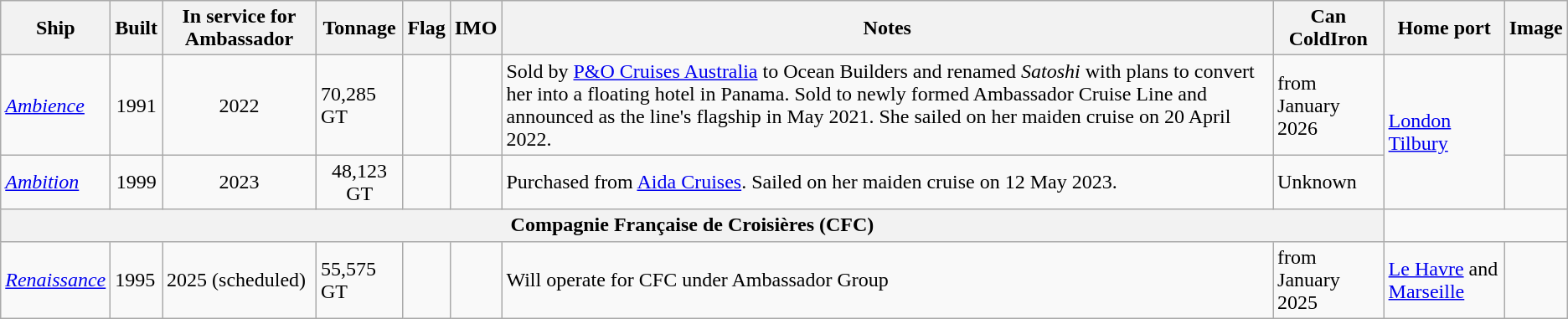<table class="wikitable sortable">
<tr>
<th>Ship</th>
<th>Built</th>
<th>In service for Ambassador</th>
<th>Tonnage</th>
<th>Flag</th>
<th>IMO</th>
<th>Notes</th>
<th>Can ColdIron</th>
<th>Home port</th>
<th>Image</th>
</tr>
<tr>
<td><em><a href='#'>Ambience</a></em></td>
<td style="text-align:Center;">1991</td>
<td style="text-align:Center;">2022</td>
<td>70,285 GT</td>
<td style="text-align:Center;"></td>
<td></td>
<td>Sold by <a href='#'>P&O Cruises Australia</a> to Ocean Builders and renamed <em>Satoshi</em> with plans to convert her into a floating hotel in Panama. Sold to newly formed Ambassador Cruise Line and announced as the line's flagship in May 2021. She sailed on her maiden cruise on 20 April 2022.</td>
<td>from January 2026</td>
<td rowspan="2"><a href='#'>London Tilbury</a></td>
<td></td>
</tr>
<tr>
<td><em><a href='#'>Ambition</a></em></td>
<td style="text-align:Center;">1999</td>
<td style="text-align:Center;">2023</td>
<td style="text-align:Center;">48,123 GT</td>
<td style="text-align:Center;"></td>
<td></td>
<td>Purchased from <a href='#'>Aida Cruises</a>. Sailed on her maiden cruise on 12 May 2023.</td>
<td>Unknown</td>
<td></td>
</tr>
<tr>
<th colspan="8">Compagnie Française de Croisières (CFC)</th>
</tr>
<tr>
<td><em><a href='#'>Renaissance</a></em></td>
<td>1995</td>
<td>2025      (scheduled)</td>
<td>55,575 GT</td>
<td></td>
<td></td>
<td>Will operate for CFC under Ambassador Group</td>
<td>from January 2025</td>
<td><a href='#'>Le Havre</a> and <a href='#'>Marseille</a></td>
<td></td>
</tr>
</table>
